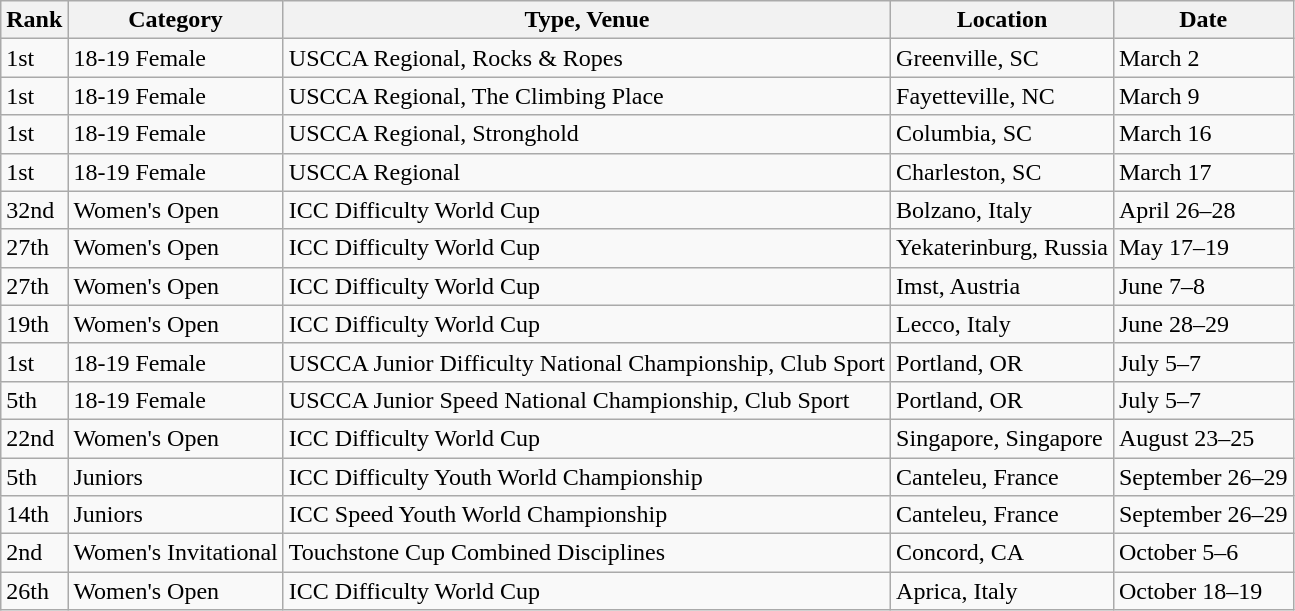<table class="wikitable">
<tr>
<th>Rank</th>
<th>Category</th>
<th>Type, Venue</th>
<th>Location</th>
<th>Date</th>
</tr>
<tr>
<td>1st</td>
<td>18-19 Female</td>
<td>USCCA Regional, Rocks & Ropes</td>
<td>Greenville, SC</td>
<td>March 2</td>
</tr>
<tr>
<td>1st</td>
<td>18-19 Female</td>
<td>USCCA Regional, The Climbing Place</td>
<td>Fayetteville, NC</td>
<td>March 9</td>
</tr>
<tr>
<td>1st</td>
<td>18-19 Female</td>
<td>USCCA Regional, Stronghold</td>
<td>Columbia, SC</td>
<td>March 16</td>
</tr>
<tr>
<td>1st</td>
<td>18-19 Female</td>
<td>USCCA Regional</td>
<td>Charleston, SC</td>
<td>March 17</td>
</tr>
<tr>
<td>32nd</td>
<td>Women's Open</td>
<td>ICC Difficulty World Cup</td>
<td>Bolzano, Italy</td>
<td>April 26–28</td>
</tr>
<tr>
<td>27th</td>
<td>Women's Open</td>
<td>ICC Difficulty World Cup</td>
<td>Yekaterinburg, Russia</td>
<td>May 17–19</td>
</tr>
<tr>
<td>27th</td>
<td>Women's Open</td>
<td>ICC Difficulty World Cup</td>
<td>Imst, Austria</td>
<td>June 7–8</td>
</tr>
<tr>
<td>19th</td>
<td>Women's Open</td>
<td>ICC Difficulty World Cup</td>
<td>Lecco, Italy</td>
<td>June 28–29</td>
</tr>
<tr>
<td>1st</td>
<td>18-19 Female</td>
<td>USCCA Junior Difficulty National Championship, Club Sport</td>
<td>Portland, OR</td>
<td>July 5–7</td>
</tr>
<tr>
<td>5th</td>
<td>18-19 Female</td>
<td>USCCA Junior Speed National Championship, Club Sport</td>
<td>Portland, OR</td>
<td>July 5–7</td>
</tr>
<tr>
<td>22nd</td>
<td>Women's Open</td>
<td>ICC Difficulty World Cup</td>
<td>Singapore, Singapore</td>
<td>August 23–25</td>
</tr>
<tr>
<td>5th</td>
<td>Juniors</td>
<td>ICC Difficulty Youth World Championship</td>
<td>Canteleu, France</td>
<td>September 26–29</td>
</tr>
<tr>
<td>14th</td>
<td>Juniors</td>
<td>ICC Speed Youth World Championship</td>
<td>Canteleu, France</td>
<td>September 26–29</td>
</tr>
<tr>
<td>2nd</td>
<td>Women's Invitational</td>
<td>Touchstone Cup Combined Disciplines</td>
<td>Concord, CA</td>
<td>October 5–6</td>
</tr>
<tr>
<td>26th</td>
<td>Women's Open</td>
<td>ICC Difficulty World Cup</td>
<td>Aprica, Italy</td>
<td>October 18–19</td>
</tr>
</table>
